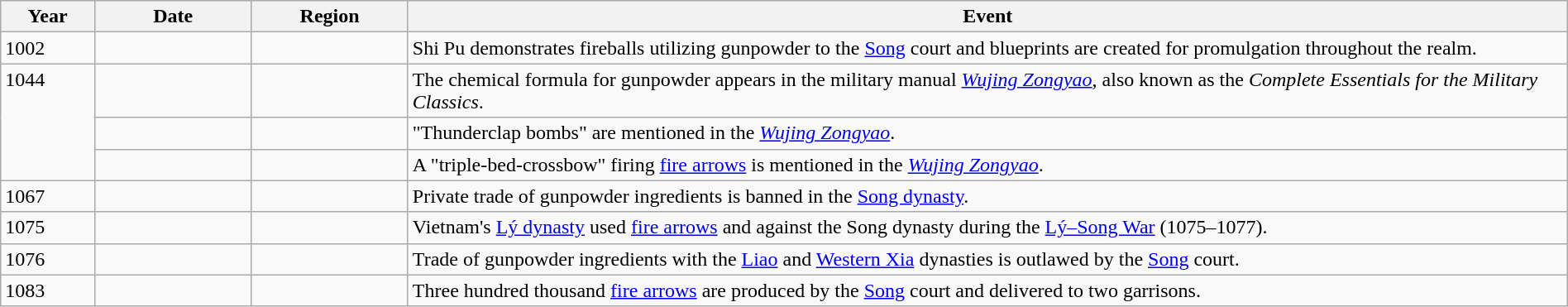<table class="wikitable" width="100%">
<tr>
<th style="width:6%">Year</th>
<th style="width:10%">Date</th>
<th style="width:10%">Region</th>
<th>Event</th>
</tr>
<tr>
<td>1002</td>
<td></td>
<td></td>
<td>Shi Pu demonstrates fireballs utilizing gunpowder to the <a href='#'>Song</a> court and blueprints are created for promulgation throughout the realm.</td>
</tr>
<tr>
<td rowspan="3" valign="top">1044</td>
<td></td>
<td></td>
<td>The chemical formula for gunpowder appears in the military manual <em><a href='#'>Wujing Zongyao</a></em>, also known as the <em>Complete Essentials for the Military Classics</em>.</td>
</tr>
<tr>
<td></td>
<td></td>
<td>"Thunderclap bombs" are mentioned in the <em><a href='#'>Wujing Zongyao</a></em>.</td>
</tr>
<tr>
<td></td>
<td></td>
<td>A "triple-bed-crossbow" firing <a href='#'>fire arrows</a> is mentioned in the <em><a href='#'>Wujing Zongyao</a></em>.</td>
</tr>
<tr>
<td>1067</td>
<td></td>
<td></td>
<td>Private trade of gunpowder ingredients is banned in the <a href='#'>Song dynasty</a>.</td>
</tr>
<tr>
<td>1075</td>
<td></td>
<td></td>
<td>Vietnam's <a href='#'>Lý dynasty</a> used <a href='#'>fire arrows</a> and against the Song dynasty during the <a href='#'>Lý–Song War</a> (1075–1077).</td>
</tr>
<tr>
<td>1076</td>
<td></td>
<td></td>
<td>Trade of gunpowder ingredients with the <a href='#'>Liao</a> and <a href='#'>Western Xia</a> dynasties is outlawed by the <a href='#'>Song</a> court.</td>
</tr>
<tr>
<td>1083</td>
<td></td>
<td></td>
<td>Three hundred thousand <a href='#'>fire arrows</a> are produced by the <a href='#'>Song</a> court and delivered to two garrisons.</td>
</tr>
</table>
